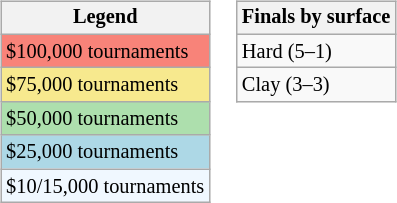<table>
<tr valign=top>
<td><br><table class=wikitable style="font-size:85%">
<tr>
<th>Legend</th>
</tr>
<tr style="background:#f88379;">
<td>$100,000 tournaments</td>
</tr>
<tr style="background:#f7e98e;">
<td>$75,000 tournaments</td>
</tr>
<tr style="background:#addfad;">
<td>$50,000 tournaments</td>
</tr>
<tr style="background:lightblue;">
<td>$25,000 tournaments</td>
</tr>
<tr style="background:#f0f8ff;">
<td>$10/15,000 tournaments</td>
</tr>
</table>
</td>
<td><br><table class=wikitable style="font-size:85%">
<tr>
<th>Finals by surface</th>
</tr>
<tr>
<td>Hard (5–1)</td>
</tr>
<tr>
<td>Clay (3–3)</td>
</tr>
</table>
</td>
</tr>
</table>
